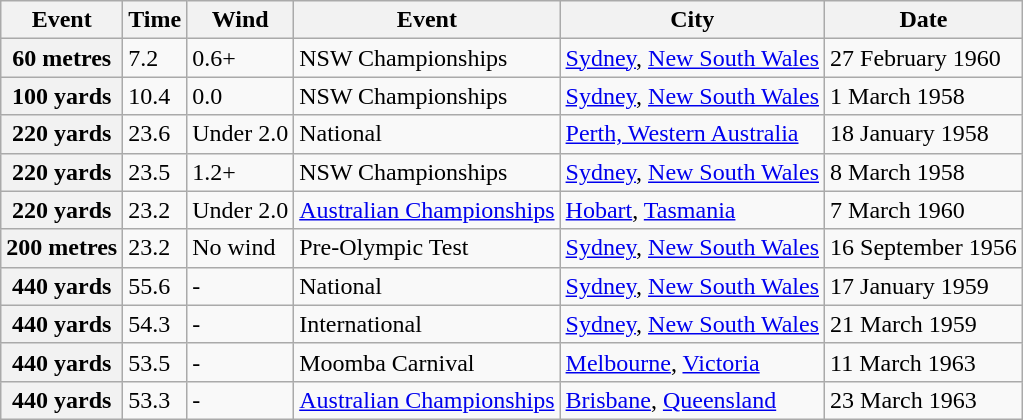<table class="wikitable">
<tr>
<th>Event</th>
<th>Time</th>
<th>Wind</th>
<th>Event</th>
<th>City</th>
<th>Date</th>
</tr>
<tr>
<th>60 metres</th>
<td>7.2</td>
<td>0.6+</td>
<td>NSW Championships</td>
<td><a href='#'>Sydney</a>, <a href='#'>New South Wales</a></td>
<td>27 February 1960</td>
</tr>
<tr>
<th>100 yards</th>
<td>10.4</td>
<td>0.0</td>
<td>NSW Championships</td>
<td><a href='#'>Sydney</a>, <a href='#'>New South Wales</a></td>
<td>1 March 1958</td>
</tr>
<tr>
<th>220 yards</th>
<td>23.6</td>
<td>Under 2.0</td>
<td>National</td>
<td><a href='#'>Perth, Western Australia</a></td>
<td>18 January 1958</td>
</tr>
<tr>
<th>220 yards</th>
<td>23.5</td>
<td>1.2+</td>
<td>NSW Championships</td>
<td><a href='#'>Sydney</a>, <a href='#'>New South Wales</a></td>
<td>8 March 1958</td>
</tr>
<tr>
<th>220 yards</th>
<td>23.2</td>
<td>Under 2.0</td>
<td><a href='#'>Australian Championships</a></td>
<td><a href='#'>Hobart</a>, <a href='#'>Tasmania</a></td>
<td>7 March 1960</td>
</tr>
<tr>
<th>200 metres</th>
<td>23.2</td>
<td>No wind</td>
<td>Pre-Olympic Test</td>
<td><a href='#'>Sydney</a>, <a href='#'>New South Wales</a></td>
<td>16 September 1956</td>
</tr>
<tr>
<th>440 yards</th>
<td>55.6</td>
<td>-</td>
<td>National</td>
<td><a href='#'>Sydney</a>, <a href='#'>New South Wales</a></td>
<td>17 January 1959</td>
</tr>
<tr>
<th>440 yards</th>
<td>54.3</td>
<td>-</td>
<td>International</td>
<td><a href='#'>Sydney</a>, <a href='#'>New South Wales</a></td>
<td>21 March 1959</td>
</tr>
<tr>
<th>440 yards</th>
<td>53.5</td>
<td>-</td>
<td>Moomba Carnival</td>
<td><a href='#'>Melbourne</a>, <a href='#'>Victoria</a></td>
<td>11 March 1963</td>
</tr>
<tr>
<th>440 yards</th>
<td>53.3</td>
<td>-</td>
<td><a href='#'>Australian Championships</a></td>
<td><a href='#'>Brisbane</a>, <a href='#'>Queensland</a></td>
<td>23 March 1963</td>
</tr>
</table>
